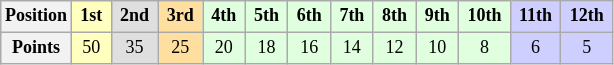<table class="wikitable" style="font-size: 75%; text-align:center">
<tr>
<th>Position</th>
<th style="background-color:#ffffbf"> 1st </th>
<th style="background-color:#dfdfdf"> 2nd </th>
<th style="background-color:#ffdf9f"> 3rd </th>
<th style="background-color:#dfffdf"> 4th </th>
<th style="background-color:#dfffdf"> 5th </th>
<th style="background-color:#dfffdf"> 6th </th>
<th style="background-color:#dfffdf"> 7th </th>
<th style="background-color:#dfffdf"> 8th </th>
<th style="background-color:#dfffdf"> 9th </th>
<th style="background-color:#dfffdf"> 10th </th>
<th style="background-color:#CFCFFF"> 11th </th>
<th style="background-color:#CFCFFF"> 12th </th>
</tr>
<tr>
<th>Points</th>
<td style="background-color:#ffffbf">50</td>
<td style="background-color:#dfdfdf">35</td>
<td style="background-color:#ffdf9f">25</td>
<td style="background-color:#dfffdf">20</td>
<td style="background-color:#dfffdf">18</td>
<td style="background-color:#dfffdf">16</td>
<td style="background-color:#dfffdf">14</td>
<td style="background-color:#dfffdf">12</td>
<td style="background-color:#dfffdf">10</td>
<td style="background-color:#dfffdf">8</td>
<td style="background-color:#CFCFFF">6</td>
<td style="background-color:#CFCFFF">5</td>
</tr>
</table>
